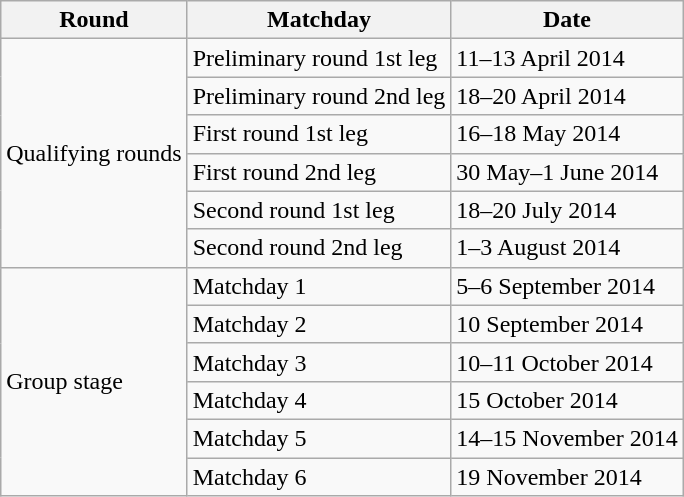<table class="wikitable">
<tr>
<th>Round</th>
<th>Matchday</th>
<th>Date</th>
</tr>
<tr>
<td rowspan=6>Qualifying rounds</td>
<td>Preliminary round 1st leg</td>
<td>11–13 April 2014</td>
</tr>
<tr>
<td>Preliminary round 2nd leg</td>
<td>18–20 April 2014</td>
</tr>
<tr>
<td>First round 1st leg</td>
<td>16–18 May 2014</td>
</tr>
<tr>
<td>First round 2nd leg</td>
<td>30 May–1 June 2014</td>
</tr>
<tr>
<td>Second round 1st leg</td>
<td>18–20 July 2014</td>
</tr>
<tr>
<td>Second round 2nd leg</td>
<td>1–3 August 2014</td>
</tr>
<tr>
<td rowspan=6>Group stage</td>
<td>Matchday 1</td>
<td>5–6 September 2014</td>
</tr>
<tr>
<td>Matchday 2</td>
<td>10 September 2014</td>
</tr>
<tr>
<td>Matchday 3</td>
<td>10–11 October 2014</td>
</tr>
<tr>
<td>Matchday 4</td>
<td>15 October 2014</td>
</tr>
<tr>
<td>Matchday 5</td>
<td>14–15 November 2014</td>
</tr>
<tr>
<td>Matchday 6</td>
<td>19 November 2014</td>
</tr>
</table>
